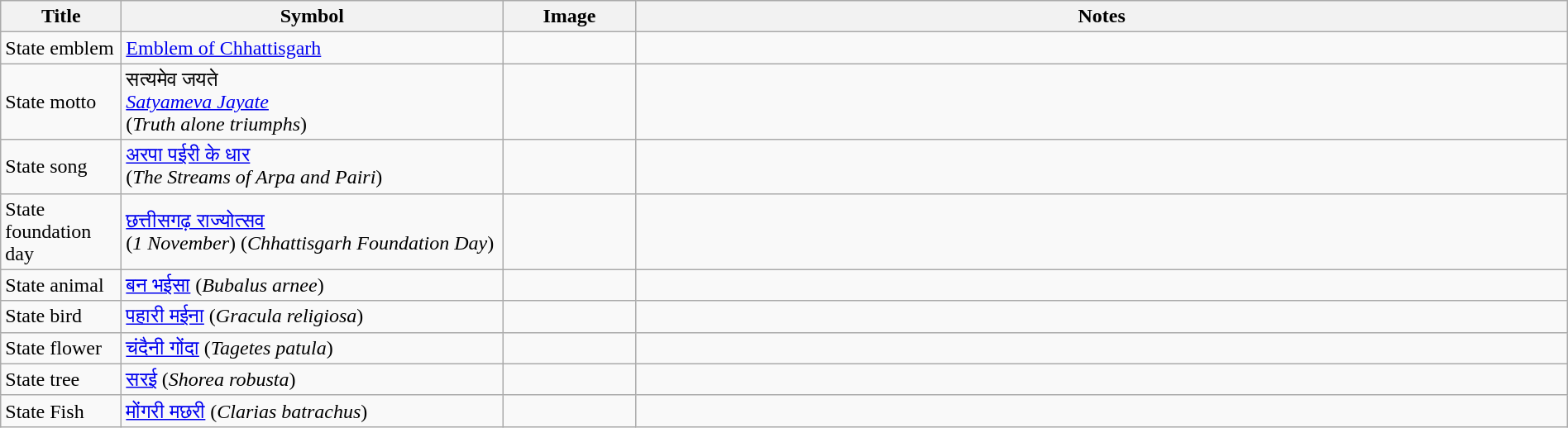<table class="wikitable" style="width: 100%;">
<tr>
<th width=90>Title</th>
<th style="width:300px;">Symbol</th>
<th width=100>Image</th>
<th>Notes</th>
</tr>
<tr>
<td>State emblem</td>
<td><a href='#'>Emblem of Chhattisgarh</a></td>
<td style="text-align:center;"></td>
<td></td>
</tr>
<tr>
<td>State motto</td>
<td>सत्यमेव जयते<br> <em><a href='#'>Satyameva Jayate</a></em><br> (<em>Truth alone triumphs</em>)</td>
<td></td>
<td></td>
</tr>
<tr>
<td>State song</td>
<td><a href='#'>अरपा पईरी के धार</a> <br> (<em>The Streams of Arpa and Pairi</em>)</td>
<td></td>
<td></td>
</tr>
<tr>
<td>State foundation day</td>
<td><a href='#'>छत्तीसगढ़ राज्योत्सव</a> <br> (<em>1 November</em>) (<em>Chhattisgarh Foundation Day</em>)</td>
<td style="text-align:center;"></td>
<td></td>
</tr>
<tr>
<td>State animal</td>
<td><a href='#'>बन भईसा</a> (<em>Bubalus arnee</em>)</td>
<td style="text-align:center;"></td>
<td></td>
</tr>
<tr>
<td>State bird</td>
<td><a href='#'>पहारी मईना</a> (<em>Gracula religiosa</em>)</td>
<td style="text-align:center;"></td>
<td></td>
</tr>
<tr>
<td>State flower</td>
<td><a href='#'>चंदैनी गोंदा</a> (<em>Tagetes patula</em>)</td>
<td></td>
<td></td>
</tr>
<tr>
<td>State tree</td>
<td><a href='#'>सरई</a> (<em>Shorea robusta</em>)</td>
<td style="text-align:center;"></td>
<td></td>
</tr>
<tr>
<td>State Fish</td>
<td><a href='#'>मोंगरी मछरी</a> (<em>Clarias batrachus</em>)</td>
<td></td>
<td></td>
</tr>
</table>
